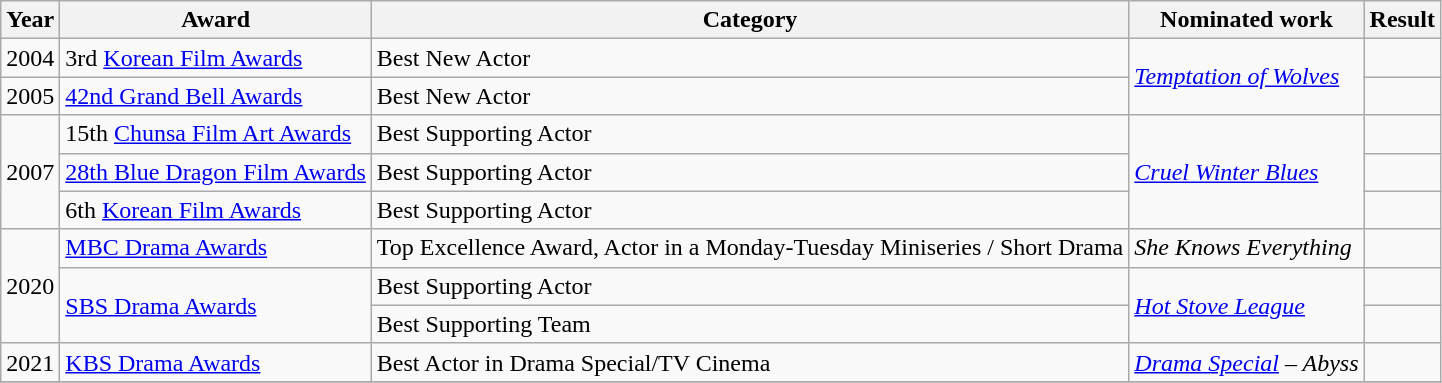<table class="wikitable">
<tr>
<th>Year</th>
<th>Award</th>
<th>Category</th>
<th>Nominated work</th>
<th>Result</th>
</tr>
<tr>
<td>2004</td>
<td>3rd <a href='#'>Korean Film Awards</a></td>
<td>Best New Actor</td>
<td rowspan=2><em><a href='#'>Temptation of Wolves</a></em></td>
<td></td>
</tr>
<tr>
<td>2005</td>
<td><a href='#'>42nd Grand Bell Awards</a></td>
<td>Best New Actor</td>
<td></td>
</tr>
<tr>
<td rowspan=3>2007</td>
<td>15th <a href='#'>Chunsa Film Art Awards</a></td>
<td>Best Supporting Actor</td>
<td rowspan=3><em><a href='#'>Cruel Winter Blues</a></em></td>
<td></td>
</tr>
<tr>
<td><a href='#'>28th Blue Dragon Film Awards</a></td>
<td>Best Supporting Actor</td>
<td></td>
</tr>
<tr>
<td>6th <a href='#'>Korean Film Awards</a></td>
<td>Best Supporting Actor</td>
<td></td>
</tr>
<tr>
<td rowspan=3>2020</td>
<td><a href='#'>MBC Drama Awards</a></td>
<td>Top Excellence Award, Actor in a Monday-Tuesday Miniseries / Short Drama</td>
<td><em>She Knows Everything</em></td>
<td></td>
</tr>
<tr>
<td rowspan=2><a href='#'>SBS Drama Awards</a></td>
<td>Best Supporting Actor</td>
<td rowspan=2><em><a href='#'>Hot Stove League</a></em></td>
<td></td>
</tr>
<tr>
<td>Best Supporting Team </td>
<td></td>
</tr>
<tr>
<td>2021</td>
<td><a href='#'>KBS Drama Awards</a></td>
<td>Best Actor in Drama Special/TV Cinema</td>
<td><em><a href='#'>Drama Special</a>  – Abyss</em></td>
<td></td>
</tr>
<tr>
</tr>
</table>
